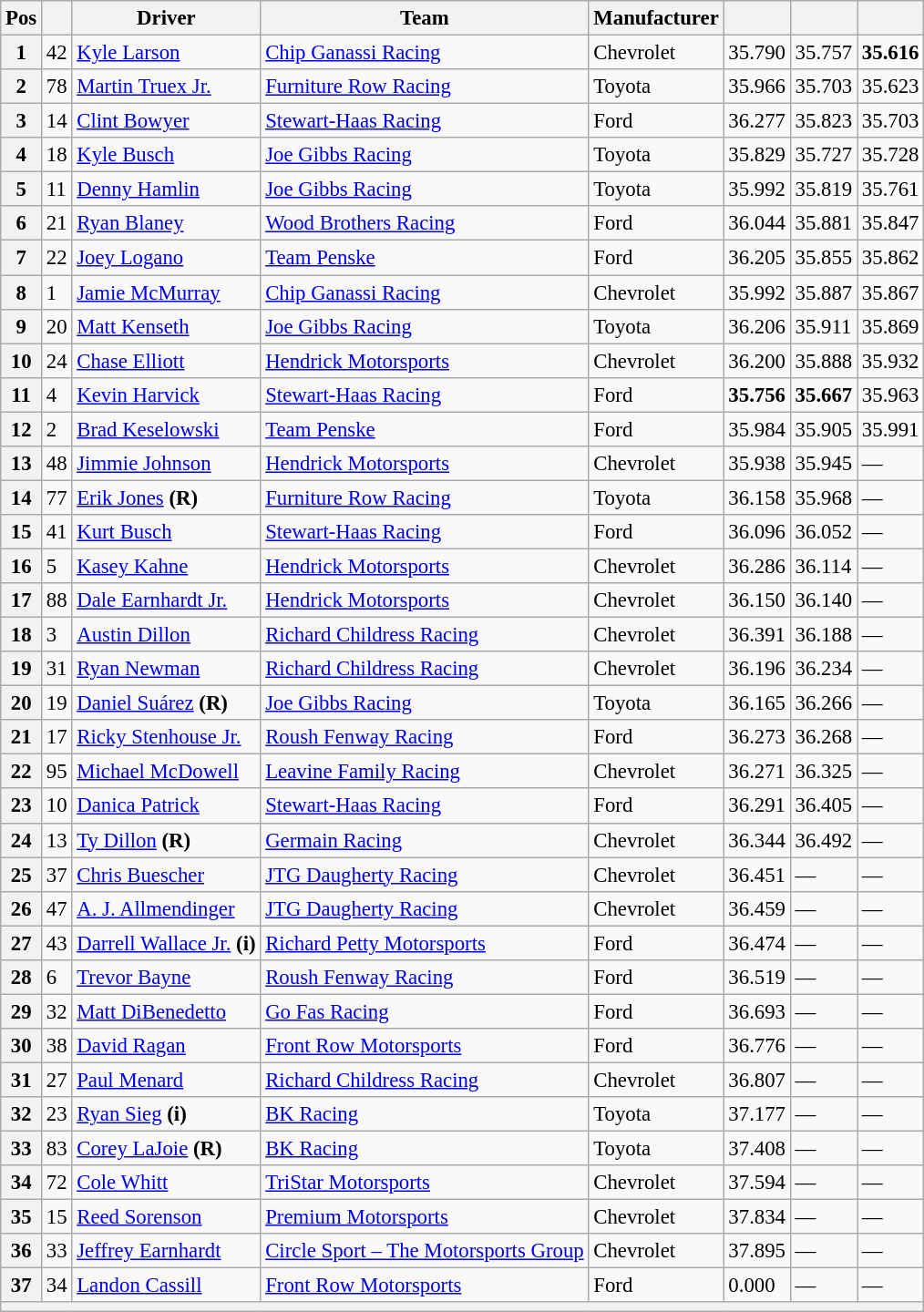<table class="wikitable" style="font-size:95%">
<tr>
<th>Pos</th>
<th></th>
<th>Driver</th>
<th>Team</th>
<th>Manufacturer</th>
<th></th>
<th></th>
<th></th>
</tr>
<tr>
<th>1</th>
<td>42</td>
<td><a href='#'>Kyle Larson</a></td>
<td><a href='#'>Chip Ganassi Racing</a></td>
<td>Chevrolet</td>
<td>35.790</td>
<td>35.757</td>
<td><strong>35.616</strong></td>
</tr>
<tr>
<th>2</th>
<td>78</td>
<td><a href='#'>Martin Truex Jr.</a></td>
<td><a href='#'>Furniture Row Racing</a></td>
<td>Toyota</td>
<td>35.966</td>
<td>35.703</td>
<td>35.623</td>
</tr>
<tr>
<th>3</th>
<td>14</td>
<td><a href='#'>Clint Bowyer</a></td>
<td><a href='#'>Stewart-Haas Racing</a></td>
<td>Ford</td>
<td>36.277</td>
<td>35.823</td>
<td>35.703</td>
</tr>
<tr>
<th>4</th>
<td>18</td>
<td><a href='#'>Kyle Busch</a></td>
<td><a href='#'>Joe Gibbs Racing</a></td>
<td>Toyota</td>
<td>35.829</td>
<td>35.727</td>
<td>35.728</td>
</tr>
<tr>
<th>5</th>
<td>11</td>
<td><a href='#'>Denny Hamlin</a></td>
<td><a href='#'>Joe Gibbs Racing</a></td>
<td>Toyota</td>
<td>35.992</td>
<td>35.819</td>
<td>35.761</td>
</tr>
<tr>
<th>6</th>
<td>21</td>
<td><a href='#'>Ryan Blaney</a></td>
<td><a href='#'>Wood Brothers Racing</a></td>
<td>Ford</td>
<td>36.044</td>
<td>35.881</td>
<td>35.847</td>
</tr>
<tr>
<th>7</th>
<td>22</td>
<td><a href='#'>Joey Logano</a></td>
<td><a href='#'>Team Penske</a></td>
<td>Ford</td>
<td>36.205</td>
<td>35.855</td>
<td>35.862</td>
</tr>
<tr>
<th>8</th>
<td>1</td>
<td><a href='#'>Jamie McMurray</a></td>
<td><a href='#'>Chip Ganassi Racing</a></td>
<td>Chevrolet</td>
<td>35.992</td>
<td>35.887</td>
<td>35.867</td>
</tr>
<tr>
<th>9</th>
<td>20</td>
<td><a href='#'>Matt Kenseth</a></td>
<td><a href='#'>Joe Gibbs Racing</a></td>
<td>Toyota</td>
<td>36.206</td>
<td>35.911</td>
<td>35.869</td>
</tr>
<tr>
<th>10</th>
<td>24</td>
<td><a href='#'>Chase Elliott</a></td>
<td><a href='#'>Hendrick Motorsports</a></td>
<td>Chevrolet</td>
<td>36.200</td>
<td>35.888</td>
<td>35.932</td>
</tr>
<tr>
<th>11</th>
<td>4</td>
<td><a href='#'>Kevin Harvick</a></td>
<td><a href='#'>Stewart-Haas Racing</a></td>
<td>Ford</td>
<td><strong>35.756</strong></td>
<td><strong>35.667</strong></td>
<td>35.963</td>
</tr>
<tr>
<th>12</th>
<td>2</td>
<td><a href='#'>Brad Keselowski</a></td>
<td><a href='#'>Team Penske</a></td>
<td>Ford</td>
<td>35.984</td>
<td>35.905</td>
<td>35.991</td>
</tr>
<tr>
<th>13</th>
<td>48</td>
<td><a href='#'>Jimmie Johnson</a></td>
<td><a href='#'>Hendrick Motorsports</a></td>
<td>Chevrolet</td>
<td>35.938</td>
<td>35.945</td>
<td>—</td>
</tr>
<tr>
<th>14</th>
<td>77</td>
<td><a href='#'>Erik Jones</a> <strong>(R)</strong></td>
<td><a href='#'>Furniture Row Racing</a></td>
<td>Toyota</td>
<td>36.158</td>
<td>35.968</td>
<td>—</td>
</tr>
<tr>
<th>15</th>
<td>41</td>
<td><a href='#'>Kurt Busch</a></td>
<td><a href='#'>Stewart-Haas Racing</a></td>
<td>Ford</td>
<td>36.096</td>
<td>36.052</td>
<td>—</td>
</tr>
<tr>
<th>16</th>
<td>5</td>
<td><a href='#'>Kasey Kahne</a></td>
<td><a href='#'>Hendrick Motorsports</a></td>
<td>Chevrolet</td>
<td>36.286</td>
<td>36.114</td>
<td>—</td>
</tr>
<tr>
<th>17</th>
<td>88</td>
<td><a href='#'>Dale Earnhardt Jr.</a></td>
<td><a href='#'>Hendrick Motorsports</a></td>
<td>Chevrolet</td>
<td>36.150</td>
<td>36.140</td>
<td>—</td>
</tr>
<tr>
<th>18</th>
<td>3</td>
<td><a href='#'>Austin Dillon</a></td>
<td><a href='#'>Richard Childress Racing</a></td>
<td>Chevrolet</td>
<td>36.391</td>
<td>36.188</td>
<td>—</td>
</tr>
<tr>
<th>19</th>
<td>31</td>
<td><a href='#'>Ryan Newman</a></td>
<td><a href='#'>Richard Childress Racing</a></td>
<td>Chevrolet</td>
<td>36.196</td>
<td>36.234</td>
<td>—</td>
</tr>
<tr>
<th>20</th>
<td>19</td>
<td><a href='#'>Daniel Suárez</a> <strong>(R)</strong></td>
<td><a href='#'>Joe Gibbs Racing</a></td>
<td>Toyota</td>
<td>36.165</td>
<td>36.266</td>
<td>—</td>
</tr>
<tr>
<th>21</th>
<td>17</td>
<td><a href='#'>Ricky Stenhouse Jr.</a></td>
<td><a href='#'>Roush Fenway Racing</a></td>
<td>Ford</td>
<td>36.273</td>
<td>36.268</td>
<td>—</td>
</tr>
<tr>
<th>22</th>
<td>95</td>
<td><a href='#'>Michael McDowell</a></td>
<td><a href='#'>Leavine Family Racing</a></td>
<td>Chevrolet</td>
<td>36.271</td>
<td>36.325</td>
<td>—</td>
</tr>
<tr>
<th>23</th>
<td>10</td>
<td><a href='#'>Danica Patrick</a></td>
<td><a href='#'>Stewart-Haas Racing</a></td>
<td>Ford</td>
<td>36.291</td>
<td>36.405</td>
<td>—</td>
</tr>
<tr>
<th>24</th>
<td>13</td>
<td><a href='#'>Ty Dillon</a> <strong>(R)</strong></td>
<td><a href='#'>Germain Racing</a></td>
<td>Chevrolet</td>
<td>36.344</td>
<td>36.492</td>
<td>—</td>
</tr>
<tr>
<th>25</th>
<td>37</td>
<td><a href='#'>Chris Buescher</a></td>
<td><a href='#'>JTG Daugherty Racing</a></td>
<td>Chevrolet</td>
<td>36.451</td>
<td>—</td>
<td>—</td>
</tr>
<tr>
<th>26</th>
<td>47</td>
<td><a href='#'>A. J. Allmendinger</a></td>
<td><a href='#'>JTG Daugherty Racing</a></td>
<td>Chevrolet</td>
<td>36.459</td>
<td>—</td>
<td>—</td>
</tr>
<tr>
<th>27</th>
<td>43</td>
<td><a href='#'>Darrell Wallace Jr.</a> <strong>(i)</strong></td>
<td><a href='#'>Richard Petty Motorsports</a></td>
<td>Ford</td>
<td>36.474</td>
<td>—</td>
<td>—</td>
</tr>
<tr>
<th>28</th>
<td>6</td>
<td><a href='#'>Trevor Bayne</a></td>
<td><a href='#'>Roush Fenway Racing</a></td>
<td>Ford</td>
<td>36.519</td>
<td>—</td>
<td>—</td>
</tr>
<tr>
<th>29</th>
<td>32</td>
<td><a href='#'>Matt DiBenedetto</a></td>
<td><a href='#'>Go Fas Racing</a></td>
<td>Ford</td>
<td>36.693</td>
<td>—</td>
<td>—</td>
</tr>
<tr>
<th>30</th>
<td>38</td>
<td><a href='#'>David Ragan</a></td>
<td><a href='#'>Front Row Motorsports</a></td>
<td>Ford</td>
<td>36.776</td>
<td>—</td>
<td>—</td>
</tr>
<tr>
<th>31</th>
<td>27</td>
<td><a href='#'>Paul Menard</a></td>
<td><a href='#'>Richard Childress Racing</a></td>
<td>Chevrolet</td>
<td>36.807</td>
<td>—</td>
<td>—</td>
</tr>
<tr>
<th>32</th>
<td>23</td>
<td><a href='#'>Ryan Sieg</a> <strong>(i)</strong></td>
<td><a href='#'>BK Racing</a></td>
<td>Toyota</td>
<td>37.177</td>
<td>—</td>
<td>—</td>
</tr>
<tr>
<th>33</th>
<td>83</td>
<td><a href='#'>Corey LaJoie</a> <strong>(R)</strong></td>
<td><a href='#'>BK Racing</a></td>
<td>Toyota</td>
<td>37.408</td>
<td>—</td>
<td>—</td>
</tr>
<tr>
<th>34</th>
<td>72</td>
<td><a href='#'>Cole Whitt</a></td>
<td><a href='#'>TriStar Motorsports</a></td>
<td>Chevrolet</td>
<td>37.594</td>
<td>—</td>
<td>—</td>
</tr>
<tr>
<th>35</th>
<td>15</td>
<td><a href='#'>Reed Sorenson</a></td>
<td><a href='#'>Premium Motorsports</a></td>
<td>Chevrolet</td>
<td>37.834</td>
<td>—</td>
<td>—</td>
</tr>
<tr>
<th>36</th>
<td>33</td>
<td><a href='#'>Jeffrey Earnhardt</a></td>
<td><a href='#'>Circle Sport – The Motorsports Group</a></td>
<td>Chevrolet</td>
<td>37.895</td>
<td>—</td>
<td>—</td>
</tr>
<tr>
<th>37</th>
<td>34</td>
<td><a href='#'>Landon Cassill</a></td>
<td><a href='#'>Front Row Motorsports</a></td>
<td>Ford</td>
<td>0.000</td>
<td>—</td>
<td>—</td>
</tr>
<tr>
<th colspan="8"></th>
</tr>
</table>
